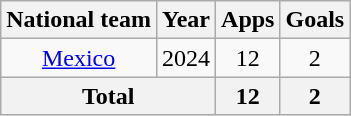<table class="wikitable" style="text-align: center;">
<tr>
<th>National team</th>
<th>Year</th>
<th>Apps</th>
<th>Goals</th>
</tr>
<tr>
<td><a href='#'>Mexico</a></td>
<td>2024</td>
<td>12</td>
<td>2</td>
</tr>
<tr>
<th colspan="2"><strong>Total</strong></th>
<th>12</th>
<th>2</th>
</tr>
</table>
